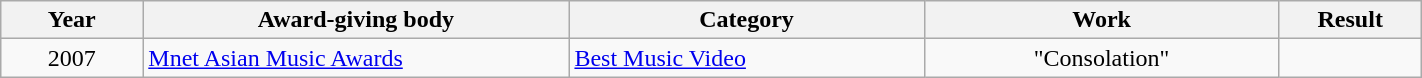<table | width="75%" class="wikitable sortable">
<tr>
<th width="10%">Year</th>
<th width="30%">Award-giving body</th>
<th width="25%">Category</th>
<th width="25%">Work</th>
<th width="10%">Result</th>
</tr>
<tr>
<td align="center">2007</td>
<td><a href='#'>Mnet Asian Music Awards</a></td>
<td><a href='#'>Best Music Video</a></td>
<td align="center">"Consolation"</td>
<td></td>
</tr>
</table>
